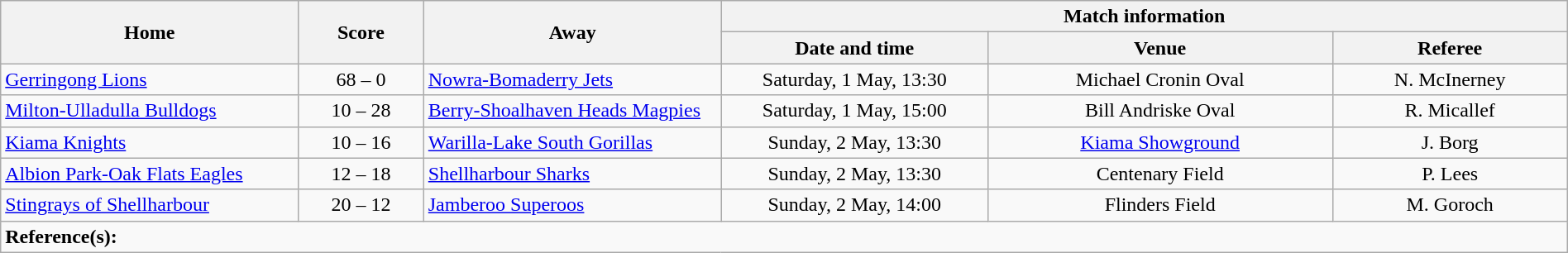<table class="wikitable" width="100% text-align:center;">
<tr>
<th rowspan="2" width="19%">Home</th>
<th rowspan="2" width="8%">Score</th>
<th rowspan="2" width="19%">Away</th>
<th colspan="3">Match information</th>
</tr>
<tr bgcolor="#CCCCCC">
<th width="17%">Date and time</th>
<th width="22%">Venue</th>
<th>Referee</th>
</tr>
<tr>
<td> <a href='#'>Gerringong Lions</a></td>
<td style="text-align:center;">68 – 0</td>
<td> <a href='#'>Nowra-Bomaderry Jets</a></td>
<td style="text-align:center;">Saturday, 1 May, 13:30</td>
<td style="text-align:center;">Michael Cronin Oval</td>
<td style="text-align:center;">N. McInerney</td>
</tr>
<tr>
<td> <a href='#'>Milton-Ulladulla Bulldogs</a></td>
<td style="text-align:center;">10 – 28</td>
<td> <a href='#'>Berry-Shoalhaven Heads Magpies</a></td>
<td style="text-align:center;">Saturday, 1 May, 15:00</td>
<td style="text-align:center;">Bill Andriske Oval</td>
<td style="text-align:center;">R. Micallef</td>
</tr>
<tr>
<td> <a href='#'>Kiama Knights</a></td>
<td style="text-align:center;">10 – 16</td>
<td> <a href='#'>Warilla-Lake South Gorillas</a></td>
<td style="text-align:center;">Sunday, 2 May, 13:30</td>
<td style="text-align:center;"><a href='#'>Kiama Showground</a></td>
<td style="text-align:center;">J. Borg</td>
</tr>
<tr>
<td> <a href='#'>Albion Park-Oak Flats Eagles</a></td>
<td style="text-align:center;">12 – 18</td>
<td> <a href='#'>Shellharbour Sharks</a></td>
<td style="text-align:center;">Sunday, 2 May, 13:30</td>
<td style="text-align:center;">Centenary Field</td>
<td style="text-align:center;">P. Lees</td>
</tr>
<tr>
<td> <a href='#'>Stingrays of Shellharbour</a></td>
<td style="text-align:center;">20 – 12</td>
<td> <a href='#'>Jamberoo Superoos</a></td>
<td style="text-align:center;">Sunday, 2 May, 14:00</td>
<td style="text-align:center;">Flinders Field</td>
<td style="text-align:center;">M. Goroch</td>
</tr>
<tr>
<td colspan="6"><strong>Reference(s):</strong> </td>
</tr>
</table>
